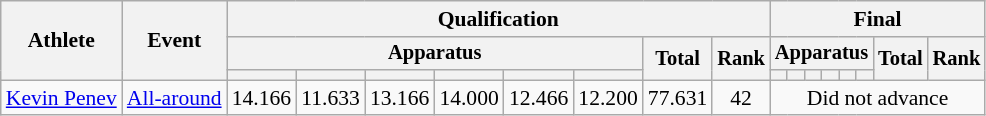<table class="wikitable" style="font-size:90%">
<tr>
<th rowspan=3>Athlete</th>
<th rowspan=3>Event</th>
<th colspan=8>Qualification</th>
<th colspan=8>Final</th>
</tr>
<tr style="font-size:95%">
<th colspan=6>Apparatus</th>
<th rowspan=2>Total</th>
<th rowspan=2>Rank</th>
<th colspan=6>Apparatus</th>
<th rowspan=2>Total</th>
<th rowspan=2>Rank</th>
</tr>
<tr style="font-size:95%">
<th></th>
<th></th>
<th></th>
<th></th>
<th></th>
<th></th>
<th></th>
<th></th>
<th></th>
<th></th>
<th></th>
<th></th>
</tr>
<tr align=center>
<td align=left><a href='#'>Kevin Penev</a></td>
<td align=left><a href='#'>All-around</a></td>
<td>14.166</td>
<td>11.633</td>
<td>13.166</td>
<td>14.000</td>
<td>12.466</td>
<td>12.200</td>
<td>77.631</td>
<td>42</td>
<td colspan=8>Did not advance</td>
</tr>
</table>
